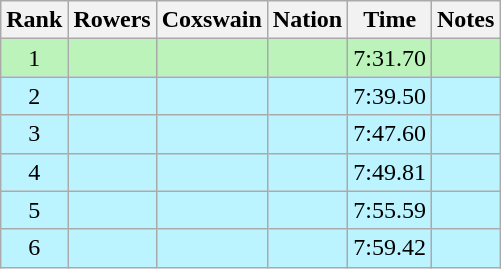<table class="wikitable sortable" style=text-align:center>
<tr>
<th>Rank</th>
<th>Rowers</th>
<th>Coxswain</th>
<th>Nation</th>
<th>Time</th>
<th>Notes</th>
</tr>
<tr bgcolor=bbf3bb>
<td>1</td>
<td align=left></td>
<td align=left></td>
<td align=left></td>
<td>7:31.70</td>
<td></td>
</tr>
<tr bgcolor=bbf3ff>
<td>2</td>
<td align=left></td>
<td align=left></td>
<td align=left></td>
<td>7:39.50</td>
<td></td>
</tr>
<tr bgcolor=bbf3ff>
<td>3</td>
<td align=left></td>
<td align=left></td>
<td align=left></td>
<td>7:47.60</td>
<td></td>
</tr>
<tr bgcolor=bbf3ff>
<td>4</td>
<td align=left></td>
<td align=left></td>
<td align=left></td>
<td>7:49.81</td>
<td></td>
</tr>
<tr bgcolor=bbf3ff>
<td>5</td>
<td align=left></td>
<td align=left></td>
<td align=left></td>
<td>7:55.59</td>
<td></td>
</tr>
<tr bgcolor=bbf3ff>
<td>6</td>
<td align=left></td>
<td align=left></td>
<td align=left></td>
<td>7:59.42</td>
<td></td>
</tr>
</table>
